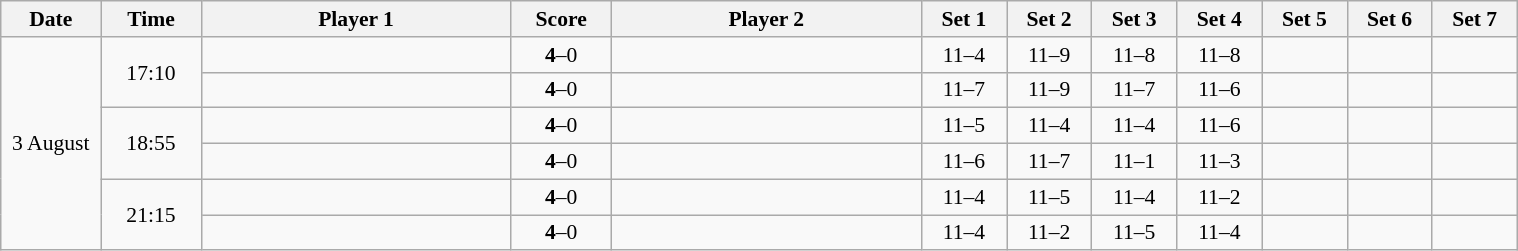<table class="wikitable" style="text-align: center; font-size:90% ">
<tr>
<th width="60">Date</th>
<th width="60">Time</th>
<th align="right" width="200">Player 1</th>
<th width="60">Score</th>
<th align="left" width="200">Player 2</th>
<th width="50">Set 1</th>
<th width="50">Set 2</th>
<th width="50">Set 3</th>
<th width="50">Set 4</th>
<th width="50">Set 5</th>
<th width="50">Set 6</th>
<th width="50">Set 7</th>
</tr>
<tr>
<td rowspan=6>3 August</td>
<td rowspan=2>17:10</td>
<td align=left><strong></strong></td>
<td align=center><strong>4</strong>–0</td>
<td align=left></td>
<td>11–4</td>
<td>11–9</td>
<td>11–8</td>
<td>11–8</td>
<td></td>
<td></td>
<td></td>
</tr>
<tr>
<td align=left><strong></strong></td>
<td align=center><strong>4</strong>–0</td>
<td align=left></td>
<td>11–7</td>
<td>11–9</td>
<td>11–7</td>
<td>11–6</td>
<td></td>
<td></td>
<td></td>
</tr>
<tr>
<td rowspan=2>18:55</td>
<td align=left><strong></strong></td>
<td align=center><strong>4</strong>–0</td>
<td align=left></td>
<td>11–5</td>
<td>11–4</td>
<td>11–4</td>
<td>11–6</td>
<td></td>
<td></td>
<td></td>
</tr>
<tr>
<td align=left><strong></strong></td>
<td align=center><strong>4</strong>–0</td>
<td align=left></td>
<td>11–6</td>
<td>11–7</td>
<td>11–1</td>
<td>11–3</td>
<td></td>
<td></td>
<td></td>
</tr>
<tr>
<td rowspan=2>21:15</td>
<td align=left><strong></strong></td>
<td align=center><strong>4</strong>–0</td>
<td align=left></td>
<td>11–4</td>
<td>11–5</td>
<td>11–4</td>
<td>11–2</td>
<td></td>
<td></td>
<td></td>
</tr>
<tr>
<td align=left><strong></strong></td>
<td align=center><strong>4</strong>–0</td>
<td align=left></td>
<td>11–4</td>
<td>11–2</td>
<td>11–5</td>
<td>11–4</td>
<td></td>
<td></td>
<td></td>
</tr>
</table>
